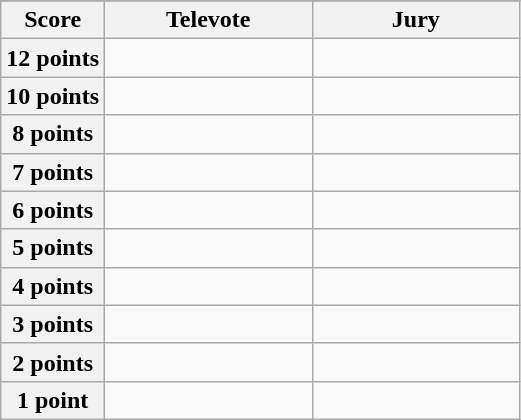<table class="wikitable">
<tr>
</tr>
<tr>
<th scope="col" width="20%">Score</th>
<th scope="col" width="40%">Televote</th>
<th scope="col" width="40%">Jury</th>
</tr>
<tr>
<th scope="row">12 points</th>
<td></td>
<td></td>
</tr>
<tr>
<th scope="row">10 points</th>
<td></td>
<td></td>
</tr>
<tr>
<th scope="row">8 points</th>
<td></td>
<td></td>
</tr>
<tr>
<th scope="row">7 points</th>
<td></td>
<td></td>
</tr>
<tr>
<th scope="row">6 points</th>
<td></td>
<td></td>
</tr>
<tr>
<th scope="row">5 points</th>
<td></td>
<td></td>
</tr>
<tr>
<th scope="row">4 points</th>
<td></td>
<td></td>
</tr>
<tr>
<th scope="row">3 points</th>
<td></td>
<td></td>
</tr>
<tr>
<th scope="row">2 points</th>
<td></td>
<td></td>
</tr>
<tr>
<th scope="row">1 point</th>
<td></td>
<td></td>
</tr>
</table>
